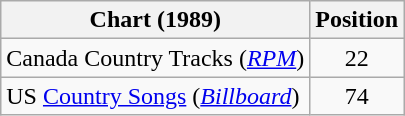<table class="wikitable sortable">
<tr>
<th scope="col">Chart (1989)</th>
<th scope="col">Position</th>
</tr>
<tr>
<td>Canada Country Tracks (<em><a href='#'>RPM</a></em>)</td>
<td align="center">22</td>
</tr>
<tr>
<td>US <a href='#'>Country Songs</a> (<em><a href='#'>Billboard</a></em>)</td>
<td align="center">74</td>
</tr>
</table>
